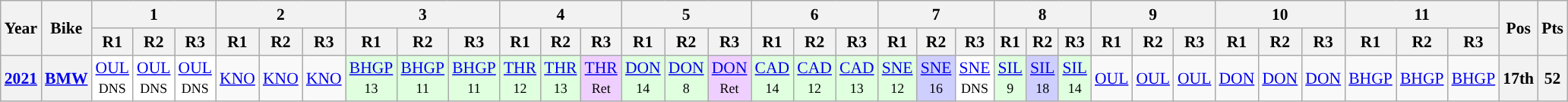<table class="wikitable" style="text-align:center; font-size:90%">
<tr>
<th valign="middle" rowspan=2>Year</th>
<th valign="middle" rowspan=2>Bike</th>
<th colspan=3>1</th>
<th colspan=3>2</th>
<th colspan=3>3</th>
<th colspan=3>4</th>
<th colspan=3>5</th>
<th colspan=3>6</th>
<th colspan=3>7</th>
<th colspan=3>8</th>
<th colspan=3>9</th>
<th colspan=3>10</th>
<th colspan=3>11</th>
<th rowspan=2>Pos</th>
<th rowspan=2>Pts</th>
</tr>
<tr>
<th>R1</th>
<th>R2</th>
<th>R3</th>
<th>R1</th>
<th>R2</th>
<th>R3</th>
<th>R1</th>
<th>R2</th>
<th>R3</th>
<th>R1</th>
<th>R2</th>
<th>R3</th>
<th>R1</th>
<th>R2</th>
<th>R3</th>
<th>R1</th>
<th>R2</th>
<th>R3</th>
<th>R1</th>
<th>R2</th>
<th>R3</th>
<th>R1</th>
<th>R2</th>
<th>R3</th>
<th>R1</th>
<th>R2</th>
<th>R3</th>
<th>R1</th>
<th>R2</th>
<th>R3</th>
<th>R1</th>
<th>R2</th>
<th>R3</th>
</tr>
<tr>
<th><a href='#'>2021</a></th>
<th><a href='#'>BMW</a></th>
<td style="background:#FFFFFF;"><a href='#'>OUL</a><br><small>DNS</small></td>
<td style="background:#FFFFFF;"><a href='#'>OUL</a><br><small>DNS</small></td>
<td style="background:#FFFFFF;"><a href='#'>OUL</a><br><small>DNS</small></td>
<td><a href='#'>KNO</a></td>
<td><a href='#'>KNO</a></td>
<td><a href='#'>KNO</a></td>
<td style="background:#dfffdf;"><a href='#'>BHGP</a><br><small>13</small></td>
<td style="background:#dfffdf;"><a href='#'>BHGP</a><br><small>11</small></td>
<td style="background:#dfffdf;'"><a href='#'>BHGP</a><br><small>11</small></td>
<td style="background:#DFFFDF;"><a href='#'>THR</a><br><small>12</small></td>
<td style="background:#dfffdf;"><a href='#'>THR</a><br><small>13</small></td>
<td style="background:#efcfff;"><a href='#'>THR</a><br><small>Ret</small></td>
<td style="background:#dfffdf;"><a href='#'>DON</a><br><small>14</small></td>
<td style="background:#dfffdf;"><a href='#'>DON</a><br><small>8</small></td>
<td style="background:#EFCFFF;"><a href='#'>DON</a><br><small>Ret</small></td>
<td style="background:#dfffdf;"><a href='#'>CAD</a><br><small>14</small></td>
<td style="background:#dfffdf;"><a href='#'>CAD</a><br><small>12</small></td>
<td style="background:#dfffdf;"><a href='#'>CAD</a><br><small>13</small></td>
<td style="background:#dfffdf;"><a href='#'>SNE</a><br><small>12</small></td>
<td style="background:#cfcfff;"><a href='#'>SNE</a><br><small>16</small></td>
<td style="background:#ffffff;"><a href='#'>SNE</a><br><small>DNS</small></td>
<td style="background:#dfffdf;"><a href='#'>SIL</a><br><small>9</small></td>
<td style="background:#cfcfff;"><a href='#'>SIL</a><br><small>18</small></td>
<td style="background:#dfffdf;"><a href='#'>SIL</a><br><small>14</small></td>
<td><a href='#'>OUL</a></td>
<td><a href='#'>OUL</a></td>
<td><a href='#'>OUL</a></td>
<td><a href='#'>DON</a></td>
<td><a href='#'>DON</a></td>
<td><a href='#'>DON</a></td>
<td><a href='#'>BHGP</a></td>
<td><a href='#'>BHGP</a></td>
<td><a href='#'>BHGP</a></td>
<th>17th</th>
<th>52</th>
</tr>
</table>
